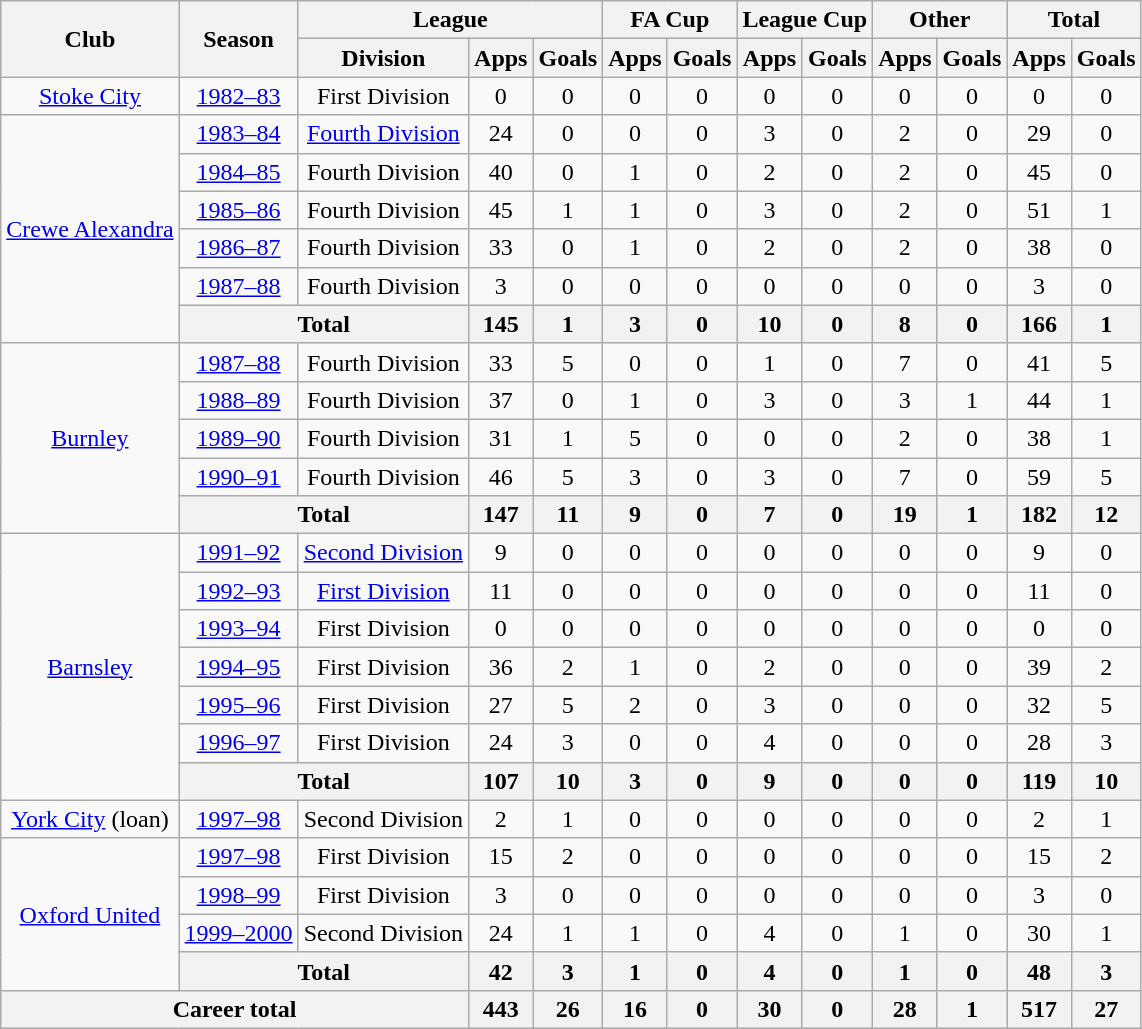<table class="wikitable" style="text-align: center;">
<tr>
<th rowspan="2">Club</th>
<th rowspan="2">Season</th>
<th colspan="3">League</th>
<th colspan="2">FA Cup</th>
<th colspan="2">League Cup</th>
<th colspan="2">Other</th>
<th colspan="2">Total</th>
</tr>
<tr>
<th>Division</th>
<th>Apps</th>
<th>Goals</th>
<th>Apps</th>
<th>Goals</th>
<th>Apps</th>
<th>Goals</th>
<th>Apps</th>
<th>Goals</th>
<th>Apps</th>
<th>Goals</th>
</tr>
<tr>
<td><a href='#'>Stoke City</a></td>
<td><a href='#'>1982–83</a></td>
<td>First Division</td>
<td>0</td>
<td>0</td>
<td>0</td>
<td>0</td>
<td>0</td>
<td>0</td>
<td>0</td>
<td>0</td>
<td>0</td>
<td>0</td>
</tr>
<tr>
<td rowspan=6><a href='#'>Crewe Alexandra</a></td>
<td><a href='#'>1983–84</a></td>
<td><a href='#'>Fourth Division</a></td>
<td>24</td>
<td>0</td>
<td>0</td>
<td>0</td>
<td>3</td>
<td>0</td>
<td>2</td>
<td>0</td>
<td>29</td>
<td>0</td>
</tr>
<tr>
<td><a href='#'>1984–85</a></td>
<td>Fourth Division</td>
<td>40</td>
<td>0</td>
<td>1</td>
<td>0</td>
<td>2</td>
<td>0</td>
<td>2</td>
<td>0</td>
<td>45</td>
<td>0</td>
</tr>
<tr>
<td><a href='#'>1985–86</a></td>
<td>Fourth Division</td>
<td>45</td>
<td>1</td>
<td>1</td>
<td>0</td>
<td>3</td>
<td>0</td>
<td>2</td>
<td>0</td>
<td>51</td>
<td>1</td>
</tr>
<tr>
<td><a href='#'>1986–87</a></td>
<td>Fourth Division</td>
<td>33</td>
<td>0</td>
<td>1</td>
<td>0</td>
<td>2</td>
<td>0</td>
<td>2</td>
<td>0</td>
<td>38</td>
<td>0</td>
</tr>
<tr>
<td><a href='#'>1987–88</a></td>
<td>Fourth Division</td>
<td>3</td>
<td>0</td>
<td>0</td>
<td>0</td>
<td>0</td>
<td>0</td>
<td>0</td>
<td>0</td>
<td>3</td>
<td>0</td>
</tr>
<tr>
<th colspan=2>Total</th>
<th>145</th>
<th>1</th>
<th>3</th>
<th>0</th>
<th>10</th>
<th>0</th>
<th>8</th>
<th>0</th>
<th>166</th>
<th>1</th>
</tr>
<tr>
<td rowspan=5><a href='#'>Burnley</a></td>
<td><a href='#'>1987–88</a></td>
<td>Fourth Division</td>
<td>33</td>
<td>5</td>
<td>0</td>
<td>0</td>
<td>1</td>
<td>0</td>
<td>7</td>
<td>0</td>
<td>41</td>
<td>5</td>
</tr>
<tr>
<td><a href='#'>1988–89</a></td>
<td>Fourth Division</td>
<td>37</td>
<td>0</td>
<td>1</td>
<td>0</td>
<td>3</td>
<td>0</td>
<td>3</td>
<td>1</td>
<td>44</td>
<td>1</td>
</tr>
<tr>
<td><a href='#'>1989–90</a></td>
<td>Fourth Division</td>
<td>31</td>
<td>1</td>
<td>5</td>
<td>0</td>
<td>0</td>
<td>0</td>
<td>2</td>
<td>0</td>
<td>38</td>
<td>1</td>
</tr>
<tr>
<td><a href='#'>1990–91</a></td>
<td>Fourth Division</td>
<td>46</td>
<td>5</td>
<td>3</td>
<td>0</td>
<td>3</td>
<td>0</td>
<td>7</td>
<td>0</td>
<td>59</td>
<td>5</td>
</tr>
<tr>
<th colspan=2>Total</th>
<th>147</th>
<th>11</th>
<th>9</th>
<th>0</th>
<th>7</th>
<th>0</th>
<th>19</th>
<th>1</th>
<th>182</th>
<th>12</th>
</tr>
<tr>
<td rowspan=7><a href='#'>Barnsley</a></td>
<td><a href='#'>1991–92</a></td>
<td><a href='#'>Second Division</a></td>
<td>9</td>
<td>0</td>
<td>0</td>
<td>0</td>
<td>0</td>
<td>0</td>
<td>0</td>
<td>0</td>
<td>9</td>
<td>0</td>
</tr>
<tr>
<td><a href='#'>1992–93</a></td>
<td><a href='#'>First Division</a></td>
<td>11</td>
<td>0</td>
<td>0</td>
<td>0</td>
<td>0</td>
<td>0</td>
<td>0</td>
<td>0</td>
<td>11</td>
<td>0</td>
</tr>
<tr>
<td><a href='#'>1993–94</a></td>
<td>First Division</td>
<td>0</td>
<td>0</td>
<td>0</td>
<td>0</td>
<td>0</td>
<td>0</td>
<td>0</td>
<td>0</td>
<td>0</td>
<td>0</td>
</tr>
<tr>
<td><a href='#'>1994–95</a></td>
<td>First Division</td>
<td>36</td>
<td>2</td>
<td>1</td>
<td>0</td>
<td>2</td>
<td>0</td>
<td>0</td>
<td>0</td>
<td>39</td>
<td>2</td>
</tr>
<tr>
<td><a href='#'>1995–96</a></td>
<td>First Division</td>
<td>27</td>
<td>5</td>
<td>2</td>
<td>0</td>
<td>3</td>
<td>0</td>
<td>0</td>
<td>0</td>
<td>32</td>
<td>5</td>
</tr>
<tr>
<td><a href='#'>1996–97</a></td>
<td>First Division</td>
<td>24</td>
<td>3</td>
<td>0</td>
<td>0</td>
<td>4</td>
<td>0</td>
<td>0</td>
<td>0</td>
<td>28</td>
<td>3</td>
</tr>
<tr>
<th colspan=2>Total</th>
<th>107</th>
<th>10</th>
<th>3</th>
<th>0</th>
<th>9</th>
<th>0</th>
<th>0</th>
<th>0</th>
<th>119</th>
<th>10</th>
</tr>
<tr>
<td><a href='#'>York City</a> (loan)</td>
<td><a href='#'>1997–98</a></td>
<td>Second Division</td>
<td>2</td>
<td>1</td>
<td>0</td>
<td>0</td>
<td>0</td>
<td>0</td>
<td>0</td>
<td>0</td>
<td>2</td>
<td>1</td>
</tr>
<tr>
<td rowspan=4><a href='#'>Oxford United</a></td>
<td><a href='#'>1997–98</a></td>
<td>First Division</td>
<td>15</td>
<td>2</td>
<td>0</td>
<td>0</td>
<td>0</td>
<td>0</td>
<td>0</td>
<td>0</td>
<td>15</td>
<td>2</td>
</tr>
<tr>
<td><a href='#'>1998–99</a></td>
<td>First Division</td>
<td>3</td>
<td>0</td>
<td>0</td>
<td>0</td>
<td>0</td>
<td>0</td>
<td>0</td>
<td>0</td>
<td>3</td>
<td>0</td>
</tr>
<tr>
<td><a href='#'>1999–2000</a></td>
<td>Second Division</td>
<td>24</td>
<td>1</td>
<td>1</td>
<td>0</td>
<td>4</td>
<td>0</td>
<td>1</td>
<td>0</td>
<td>30</td>
<td>1</td>
</tr>
<tr>
<th colspan=2>Total</th>
<th>42</th>
<th>3</th>
<th>1</th>
<th>0</th>
<th>4</th>
<th>0</th>
<th>1</th>
<th>0</th>
<th>48</th>
<th>3</th>
</tr>
<tr>
<th colspan="3">Career total</th>
<th>443</th>
<th>26</th>
<th>16</th>
<th>0</th>
<th>30</th>
<th>0</th>
<th>28</th>
<th>1</th>
<th>517</th>
<th>27</th>
</tr>
</table>
